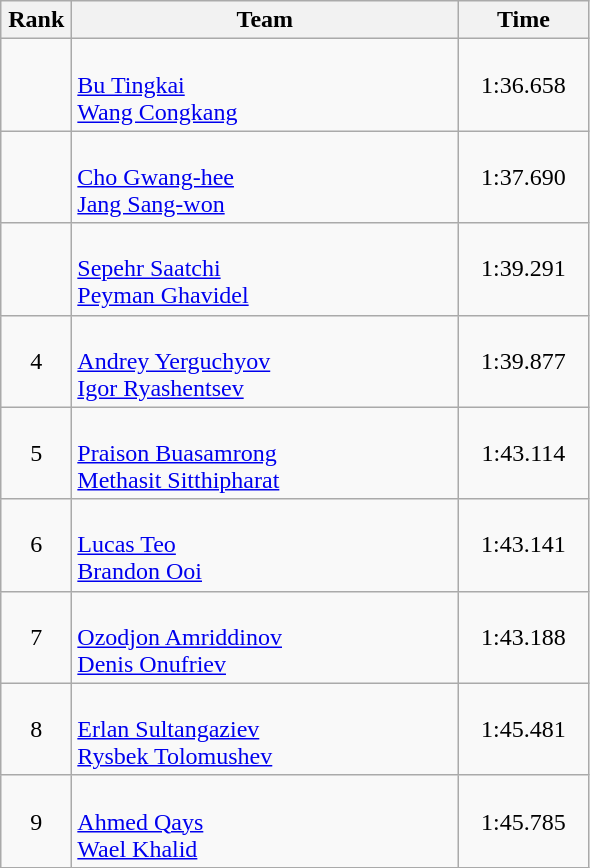<table class=wikitable style="text-align:center">
<tr>
<th width=40>Rank</th>
<th width=250>Team</th>
<th width=80>Time</th>
</tr>
<tr>
<td></td>
<td align=left><br><a href='#'>Bu Tingkai</a><br><a href='#'>Wang Congkang</a></td>
<td>1:36.658</td>
</tr>
<tr>
<td></td>
<td align=left><br><a href='#'>Cho Gwang-hee</a><br><a href='#'>Jang Sang-won</a></td>
<td>1:37.690</td>
</tr>
<tr>
<td></td>
<td align=left><br><a href='#'>Sepehr Saatchi</a><br><a href='#'>Peyman Ghavidel</a></td>
<td>1:39.291</td>
</tr>
<tr>
<td>4</td>
<td align=left><br><a href='#'>Andrey Yerguchyov</a><br><a href='#'>Igor Ryashentsev</a></td>
<td>1:39.877</td>
</tr>
<tr>
<td>5</td>
<td align=left><br><a href='#'>Praison Buasamrong</a><br><a href='#'>Methasit Sitthipharat</a></td>
<td>1:43.114</td>
</tr>
<tr>
<td>6</td>
<td align=left><br><a href='#'>Lucas Teo</a><br><a href='#'>Brandon Ooi</a></td>
<td>1:43.141</td>
</tr>
<tr>
<td>7</td>
<td align=left><br><a href='#'>Ozodjon Amriddinov</a><br><a href='#'>Denis Onufriev</a></td>
<td>1:43.188</td>
</tr>
<tr>
<td>8</td>
<td align=left><br><a href='#'>Erlan Sultangaziev</a><br><a href='#'>Rysbek Tolomushev</a></td>
<td>1:45.481</td>
</tr>
<tr>
<td>9</td>
<td align=left><br><a href='#'>Ahmed Qays</a><br><a href='#'>Wael Khalid</a></td>
<td>1:45.785</td>
</tr>
</table>
